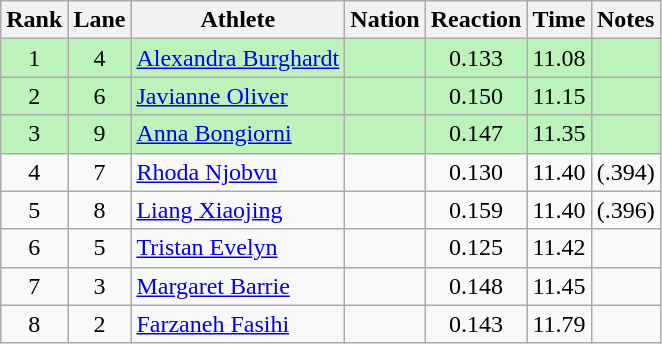<table class="wikitable sortable" style="text-align:center">
<tr>
<th>Rank</th>
<th>Lane</th>
<th>Athlete</th>
<th>Nation</th>
<th>Reaction</th>
<th>Time</th>
<th>Notes</th>
</tr>
<tr bgcolor="bbf3bb">
<td>1</td>
<td>4</td>
<td align="left"><a href='#'>Alexandra Burghardt</a></td>
<td align="left"></td>
<td>0.133</td>
<td>11.08</td>
<td></td>
</tr>
<tr bgcolor="bbf3bb">
<td>2</td>
<td>6</td>
<td align="left"><a href='#'>Javianne Oliver</a></td>
<td align="left"></td>
<td>0.150</td>
<td>11.15</td>
<td></td>
</tr>
<tr bgcolor="bbf3bb">
<td>3</td>
<td>9</td>
<td align="left"><a href='#'>Anna Bongiorni</a></td>
<td align="left"></td>
<td>0.147</td>
<td>11.35</td>
<td></td>
</tr>
<tr>
<td>4</td>
<td>7</td>
<td align="left"><a href='#'>Rhoda Njobvu</a></td>
<td align="left"></td>
<td>0.130</td>
<td>11.40</td>
<td>(.394)</td>
</tr>
<tr>
<td>5</td>
<td>8</td>
<td align="left"><a href='#'>Liang Xiaojing</a></td>
<td align="left"></td>
<td>0.159</td>
<td>11.40</td>
<td>(.396)</td>
</tr>
<tr>
<td>6</td>
<td>5</td>
<td align="left"><a href='#'>Tristan Evelyn</a></td>
<td align="left"></td>
<td>0.125</td>
<td>11.42</td>
<td></td>
</tr>
<tr>
<td>7</td>
<td>3</td>
<td align="left"><a href='#'>Margaret Barrie</a></td>
<td align="left"></td>
<td>0.148</td>
<td>11.45</td>
<td></td>
</tr>
<tr>
<td>8</td>
<td>2</td>
<td align="left"><a href='#'>Farzaneh Fasihi</a></td>
<td align="left"></td>
<td>0.143</td>
<td>11.79</td>
<td></td>
</tr>
</table>
